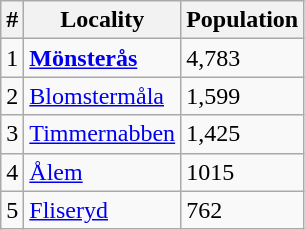<table class="wikitable">
<tr>
<th>#</th>
<th>Locality</th>
<th>Population</th>
</tr>
<tr>
<td>1</td>
<td><strong><a href='#'>Mönsterås</a></strong></td>
<td>4,783</td>
</tr>
<tr>
<td>2</td>
<td><a href='#'>Blomstermåla</a></td>
<td>1,599</td>
</tr>
<tr>
<td>3</td>
<td><a href='#'>Timmernabben</a></td>
<td>1,425</td>
</tr>
<tr>
<td>4</td>
<td><a href='#'>Ålem</a></td>
<td>1015</td>
</tr>
<tr>
<td>5</td>
<td><a href='#'>Fliseryd</a></td>
<td>762</td>
</tr>
</table>
